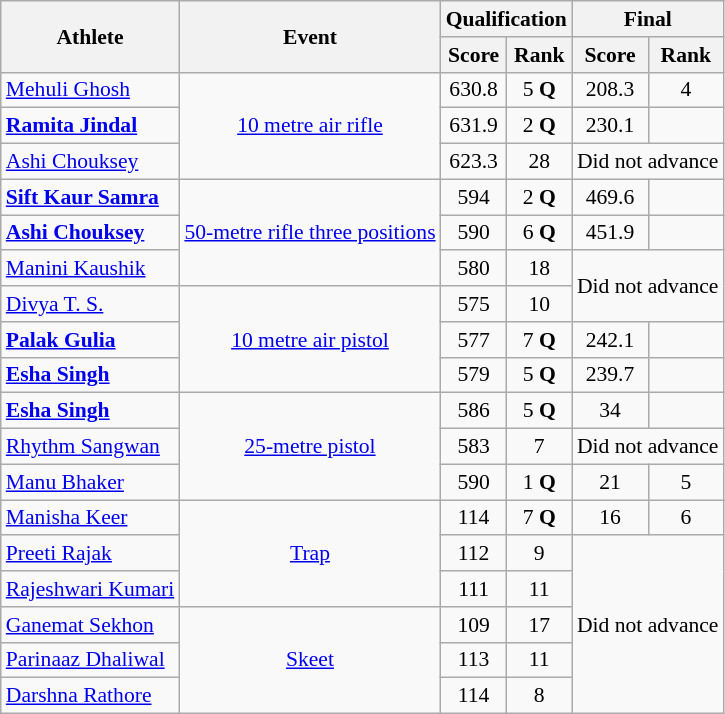<table class="wikitable" style="text-align:center; font-size:90%">
<tr>
<th rowspan="2">Athlete</th>
<th rowspan="2">Event</th>
<th colspan="2">Qualification</th>
<th colspan="2">Final</th>
</tr>
<tr>
<th>Score</th>
<th>Rank</th>
<th>Score</th>
<th>Rank</th>
</tr>
<tr>
<td align=left><a href='#'>Mehuli Ghosh</a></td>
<td rowspan="3"><a href='#'>10 metre air rifle</a></td>
<td>630.8</td>
<td>5 <strong>Q</strong></td>
<td>208.3</td>
<td>4</td>
</tr>
<tr>
<td align=left><strong><a href='#'>Ramita Jindal</a></strong></td>
<td>631.9</td>
<td>2 <strong>Q</strong></td>
<td>230.1</td>
<td><strong></strong></td>
</tr>
<tr>
<td style="text-align:left"><a href='#'>Ashi Chouksey</a></td>
<td>623.3</td>
<td>28</td>
<td colspan=2>Did not advance</td>
</tr>
<tr>
<td style="text-align:left"><strong><a href='#'>Sift Kaur Samra</a></strong></td>
<td rowspan="3"><a href='#'>50-metre rifle three positions</a></td>
<td>594</td>
<td>2 <strong>Q</strong></td>
<td>469.6 <strong></strong></td>
<td><strong></strong></td>
</tr>
<tr>
<td align=left><strong><a href='#'>Ashi Chouksey</a></strong></td>
<td>590</td>
<td>6 <strong>Q</strong></td>
<td>451.9</td>
<td><strong></strong></td>
</tr>
<tr>
<td align=left><a href='#'>Manini Kaushik</a></td>
<td>580</td>
<td>18</td>
<td colspan=2 rowspan=2>Did not advance</td>
</tr>
<tr>
<td align=left><a href='#'>Divya T. S.</a></td>
<td rowspan="3"><a href='#'>10 metre air pistol</a></td>
<td>575</td>
<td>10</td>
</tr>
<tr>
<td style="text-align:left"><strong><a href='#'>Palak Gulia</a></strong></td>
<td>577</td>
<td>7 <strong>Q</strong></td>
<td>242.1 <strong></strong></td>
<td><strong></strong></td>
</tr>
<tr>
<td style="text-align:left"><strong><a href='#'>Esha Singh</a></strong></td>
<td>579</td>
<td>5 <strong>Q</strong></td>
<td>239.7</td>
<td><strong></strong></td>
</tr>
<tr>
<td style="text-align:left"><strong><a href='#'>Esha Singh</a></strong></td>
<td rowspan="3"><a href='#'>25-metre pistol</a></td>
<td>586</td>
<td>5 <strong>Q</strong></td>
<td>34</td>
<td><strong></strong></td>
</tr>
<tr>
<td align=left><a href='#'>Rhythm Sangwan</a></td>
<td>583</td>
<td>7</td>
<td colspan=2>Did not advance</td>
</tr>
<tr>
<td align=left><a href='#'>Manu Bhaker</a></td>
<td>590</td>
<td>1 <strong>Q</strong></td>
<td>21</td>
<td>5</td>
</tr>
<tr>
<td align=left><a href='#'>Manisha Keer</a></td>
<td rowspan="3"><a href='#'>Trap</a></td>
<td>114</td>
<td>7 <strong>Q</strong></td>
<td>16</td>
<td>6</td>
</tr>
<tr>
<td align=left><a href='#'>Preeti Rajak</a></td>
<td>112</td>
<td>9</td>
<td colspan=2 rowspan=5>Did not advance</td>
</tr>
<tr>
<td style="text-align:left"><a href='#'>Rajeshwari Kumari</a></td>
<td>111</td>
<td>11</td>
</tr>
<tr>
<td align=left><a href='#'>Ganemat Sekhon</a></td>
<td rowspan="3"><a href='#'>Skeet</a></td>
<td>109</td>
<td>17</td>
</tr>
<tr>
<td align=left><a href='#'>Parinaaz Dhaliwal</a></td>
<td>113</td>
<td>11</td>
</tr>
<tr>
<td align=left><a href='#'>Darshna Rathore</a></td>
<td>114</td>
<td>8</td>
</tr>
</table>
